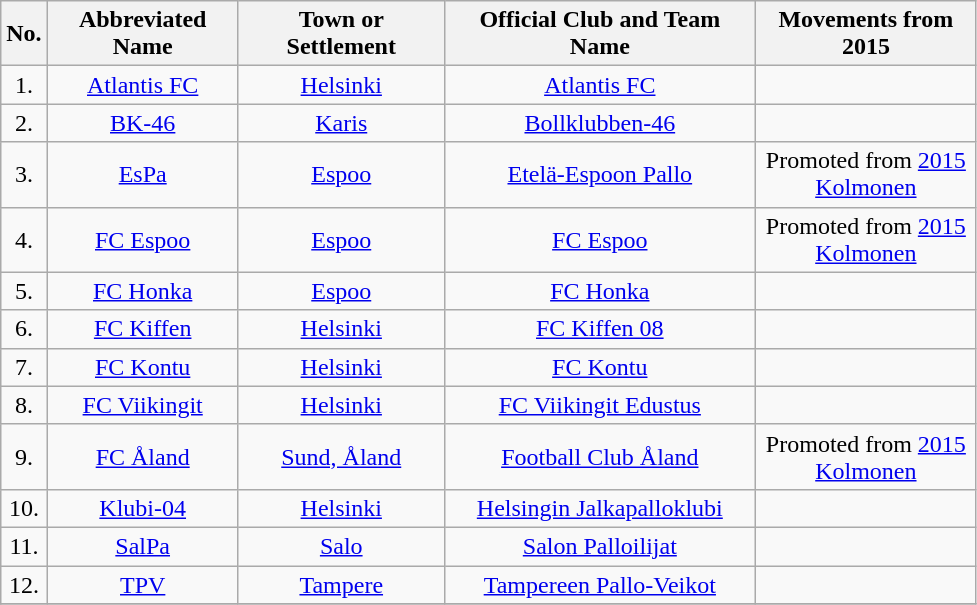<table class="wikitable sortable" style="text-align: center;">
<tr>
<th width=20>No.</th>
<th width=120>Abbreviated Name</th>
<th width=130>Town or Settlement</th>
<th width=200>Official Club and Team Name</th>
<th width=140>Movements from 2015</th>
</tr>
<tr>
<td>1.</td>
<td><a href='#'>Atlantis FC</a></td>
<td><a href='#'>Helsinki</a></td>
<td><a href='#'>Atlantis FC</a></td>
<td></td>
</tr>
<tr>
<td>2.</td>
<td><a href='#'>BK-46</a></td>
<td><a href='#'>Karis</a></td>
<td><a href='#'>Bollklubben-46</a></td>
<td></td>
</tr>
<tr>
<td>3.</td>
<td><a href='#'>EsPa</a></td>
<td><a href='#'>Espoo</a></td>
<td><a href='#'>Etelä-Espoon Pallo</a></td>
<td>Promoted from <a href='#'>2015 Kolmonen</a></td>
</tr>
<tr>
<td>4.</td>
<td><a href='#'>FC Espoo</a></td>
<td><a href='#'>Espoo</a></td>
<td><a href='#'>FC Espoo</a></td>
<td>Promoted from <a href='#'>2015 Kolmonen</a></td>
</tr>
<tr>
<td>5.</td>
<td><a href='#'>FC Honka</a></td>
<td><a href='#'>Espoo</a></td>
<td><a href='#'>FC Honka</a></td>
<td></td>
</tr>
<tr>
<td>6.</td>
<td><a href='#'>FC Kiffen</a></td>
<td><a href='#'>Helsinki</a></td>
<td><a href='#'>FC Kiffen 08</a></td>
<td></td>
</tr>
<tr>
<td>7.</td>
<td><a href='#'>FC Kontu</a></td>
<td><a href='#'>Helsinki</a></td>
<td><a href='#'>FC Kontu</a></td>
<td></td>
</tr>
<tr>
<td>8.</td>
<td><a href='#'>FC Viikingit</a></td>
<td><a href='#'>Helsinki</a></td>
<td><a href='#'>FC Viikingit Edustus</a></td>
<td></td>
</tr>
<tr>
<td>9.</td>
<td><a href='#'>FC Åland</a></td>
<td><a href='#'>Sund, Åland</a></td>
<td><a href='#'>Football Club Åland</a></td>
<td>Promoted from <a href='#'>2015 Kolmonen</a></td>
</tr>
<tr>
<td>10.</td>
<td><a href='#'>Klubi-04</a></td>
<td><a href='#'>Helsinki</a></td>
<td><a href='#'>Helsingin Jalkapalloklubi</a></td>
<td></td>
</tr>
<tr>
<td>11.</td>
<td><a href='#'>SalPa</a></td>
<td><a href='#'>Salo</a></td>
<td><a href='#'>Salon Palloilijat</a></td>
<td></td>
</tr>
<tr>
<td>12.</td>
<td><a href='#'>TPV</a></td>
<td><a href='#'>Tampere</a></td>
<td><a href='#'>Tampereen Pallo-Veikot</a></td>
<td></td>
</tr>
<tr>
</tr>
</table>
